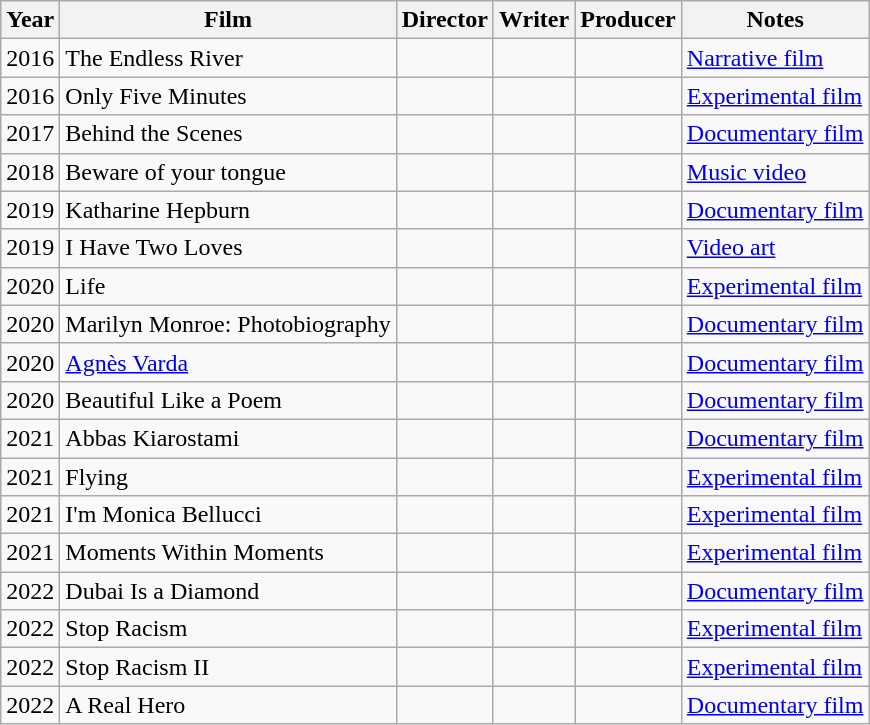<table class="wikitable">
<tr>
<th>Year</th>
<th>Film</th>
<th>Director</th>
<th>Writer</th>
<th>Producer</th>
<th>Notes</th>
</tr>
<tr>
<td>2016</td>
<td>The Endless River</td>
<td></td>
<td></td>
<td></td>
<td><a href='#'>Narrative film</a></td>
</tr>
<tr>
<td>2016</td>
<td>Only Five Minutes</td>
<td></td>
<td></td>
<td></td>
<td><a href='#'>Experimental film</a></td>
</tr>
<tr>
<td>2017</td>
<td Behind the Scenes>Behind the Scenes</td>
<td></td>
<td></td>
<td></td>
<td><a href='#'>Documentary film</a></td>
</tr>
<tr>
<td>2018</td>
<td Beware of your tongue>Beware of your tongue</td>
<td></td>
<td></td>
<td></td>
<td><a href='#'>Music video</a></td>
</tr>
<tr>
<td>2019</td>
<td Katharine Hepburn>Katharine Hepburn</td>
<td></td>
<td></td>
<td></td>
<td><a href='#'>Documentary film</a></td>
</tr>
<tr>
<td>2019</td>
<td>I Have Two Loves</td>
<td></td>
<td></td>
<td></td>
<td><a href='#'>Video art</a></td>
</tr>
<tr>
<td>2020</td>
<td>Life</td>
<td></td>
<td></td>
<td></td>
<td><a href='#'>Experimental film</a></td>
</tr>
<tr>
<td>2020</td>
<td>Marilyn Monroe: Photobiography</td>
<td></td>
<td></td>
<td></td>
<td><a href='#'>Documentary film</a></td>
</tr>
<tr>
<td>2020</td>
<td><a href='#'>Agnès Varda</a></td>
<td></td>
<td></td>
<td></td>
<td><a href='#'>Documentary film</a></td>
</tr>
<tr>
<td>2020</td>
<td>Beautiful Like a Poem</td>
<td></td>
<td></td>
<td></td>
<td><a href='#'>Documentary film</a></td>
</tr>
<tr>
<td>2021</td>
<td>Abbas Kiarostami</td>
<td></td>
<td></td>
<td></td>
<td><a href='#'>Documentary film</a></td>
</tr>
<tr>
<td>2021</td>
<td Flying>Flying</td>
<td></td>
<td></td>
<td></td>
<td><a href='#'>Experimental film</a></td>
</tr>
<tr>
<td>2021</td>
<td I'm Monica Bellucci>I'm Monica Bellucci</td>
<td></td>
<td></td>
<td></td>
<td><a href='#'>Experimental film</a></td>
</tr>
<tr>
<td>2021</td>
<td Moments Within Moments>Moments Within Moments</td>
<td></td>
<td></td>
<td></td>
<td><a href='#'>Experimental film</a></td>
</tr>
<tr>
<td>2022</td>
<td>Dubai Is a Diamond</td>
<td></td>
<td></td>
<td></td>
<td><a href='#'>Documentary film</a></td>
</tr>
<tr>
<td>2022</td>
<td>Stop Racism</td>
<td></td>
<td></td>
<td></td>
<td><a href='#'>Experimental film</a></td>
</tr>
<tr>
<td>2022</td>
<td>Stop Racism II</td>
<td></td>
<td></td>
<td></td>
<td><a href='#'>Experimental film</a></td>
</tr>
<tr>
<td>2022</td>
<td>A Real Hero</td>
<td></td>
<td></td>
<td></td>
<td><a href='#'>Documentary film</a></td>
</tr>
</table>
